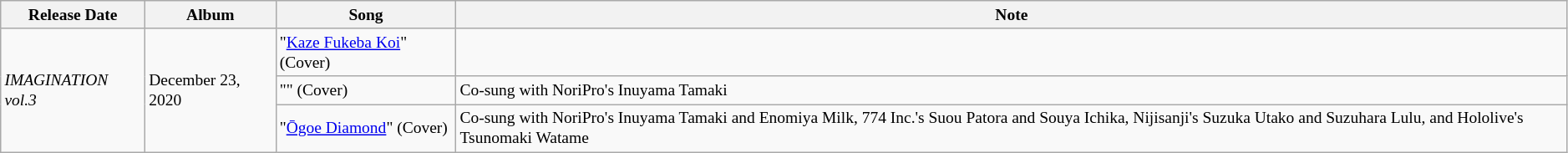<table class="wikitable" style="font-size:small">
<tr>
<th>Release Date</th>
<th>Album</th>
<th>Song</th>
<th>Note</th>
</tr>
<tr>
<td rowspan="3"><em>IMAGINATION vol.3</em></td>
<td rowspan="3">December 23, 2020</td>
<td>"<a href='#'>Kaze Fukeba Koi</a>" (Cover)</td>
<td></td>
</tr>
<tr>
<td>"" (Cover)</td>
<td>Co-sung with NoriPro's Inuyama Tamaki</td>
</tr>
<tr>
<td>"<a href='#'>Ōgoe Diamond</a>" (Cover)</td>
<td>Co-sung with NoriPro's Inuyama Tamaki and Enomiya Milk, 774 Inc.'s Suou Patora and Souya Ichika, Nijisanji's Suzuka Utako and Suzuhara Lulu, and Hololive's Tsunomaki Watame</td>
</tr>
</table>
